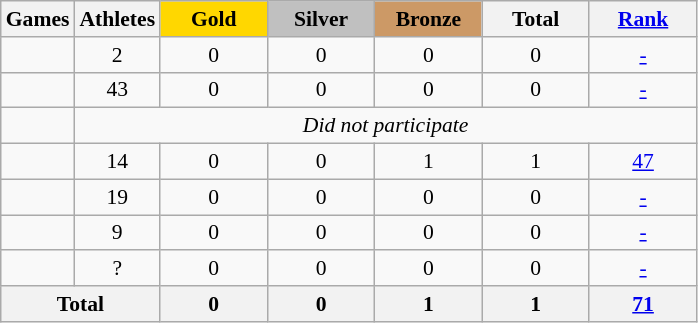<table class="wikitable sortable" style="text-align:center; font-size:90%;">
<tr>
<th>Games</th>
<th>Athletes</th>
<th style="background:gold; width:4.5em; font-weight:bold;">Gold</th>
<th style="background:silver; width:4.5em; font-weight:bold;">Silver</th>
<th style="background:#cc9966; width:4.5em; font-weight:bold;">Bronze</th>
<th style="width:4.5em; font-weight:bold;">Total</th>
<th style="width:4.5em; font-weight:bold;"><a href='#'>Rank</a></th>
</tr>
<tr>
<td align=left></td>
<td>2</td>
<td>0</td>
<td>0</td>
<td>0</td>
<td>0</td>
<td><a href='#'>-</a></td>
</tr>
<tr>
<td align=left></td>
<td>43</td>
<td>0</td>
<td>0</td>
<td>0</td>
<td>0</td>
<td><a href='#'>-</a></td>
</tr>
<tr>
<td align=left></td>
<td rowspan=1 colspan=6><em>Did not participate</em></td>
</tr>
<tr>
<td align=left></td>
<td>14</td>
<td>0</td>
<td>0</td>
<td>1</td>
<td>1</td>
<td><a href='#'>47</a></td>
</tr>
<tr>
<td align=left></td>
<td>19</td>
<td>0</td>
<td>0</td>
<td>0</td>
<td>0</td>
<td><a href='#'>-</a></td>
</tr>
<tr>
<td align=left></td>
<td>9</td>
<td>0</td>
<td>0</td>
<td>0</td>
<td>0</td>
<td><a href='#'>-</a></td>
</tr>
<tr>
<td align=left></td>
<td>?</td>
<td>0</td>
<td>0</td>
<td>0</td>
<td>0</td>
<td><a href='#'>-</a></td>
</tr>
<tr>
<th colspan=2>Total</th>
<th>0</th>
<th>0</th>
<th>1</th>
<th>1</th>
<th><a href='#'>71</a></th>
</tr>
</table>
